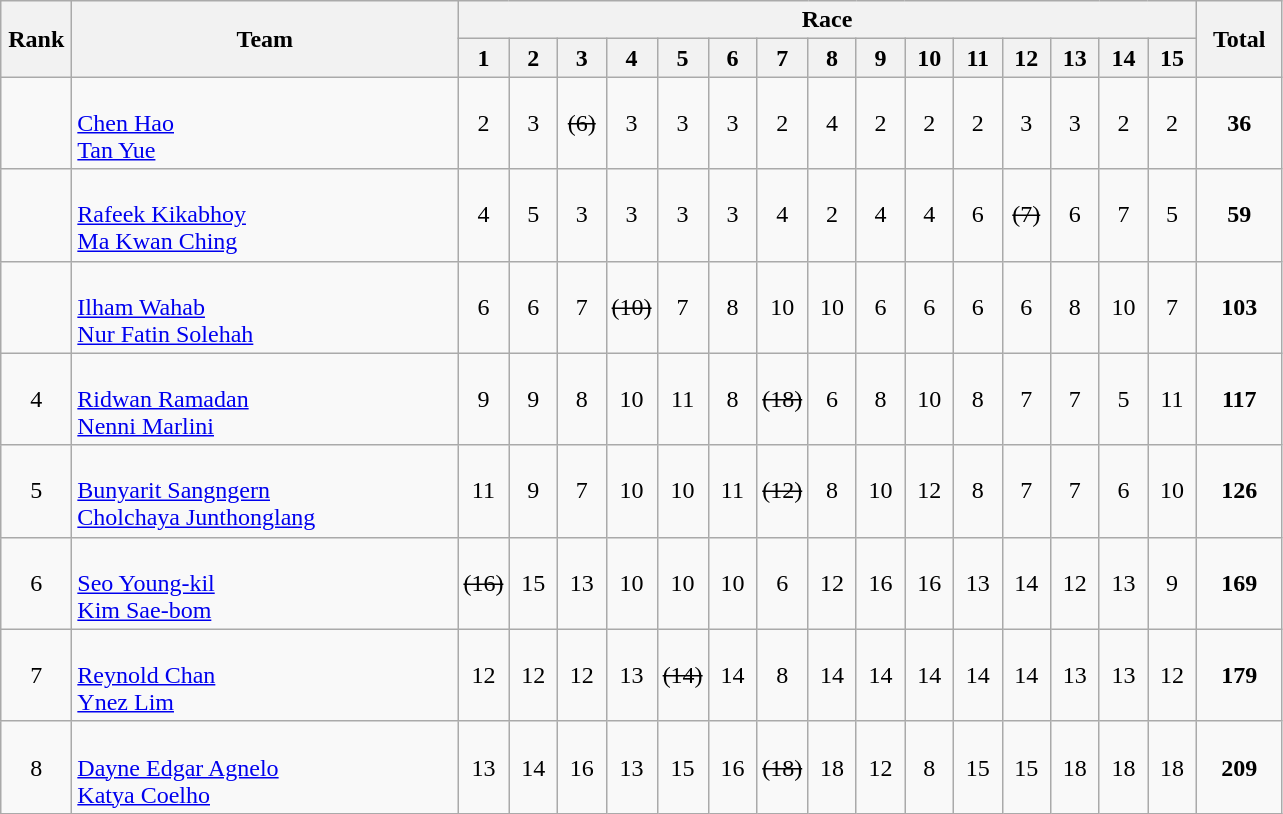<table | class="wikitable" style="text-align:center">
<tr>
<th rowspan="2" width=40>Rank</th>
<th rowspan="2" width=250>Team</th>
<th colspan="15">Race</th>
<th rowspan="2" width=50>Total</th>
</tr>
<tr>
<th width=25>1</th>
<th width=25>2</th>
<th width=25>3</th>
<th width=25>4</th>
<th width=25>5</th>
<th width=25>6</th>
<th width=25>7</th>
<th width=25>8</th>
<th width=25>9</th>
<th width=25>10</th>
<th width=25>11</th>
<th width=25>12</th>
<th width=25>13</th>
<th width=25>14</th>
<th width=25>15</th>
</tr>
<tr>
<td></td>
<td align=left><br><a href='#'>Chen Hao</a><br><a href='#'>Tan Yue</a></td>
<td>2</td>
<td>3</td>
<td><s>(6)</s></td>
<td>3</td>
<td>3</td>
<td>3</td>
<td>2</td>
<td>4</td>
<td>2</td>
<td>2</td>
<td>2</td>
<td>3</td>
<td>3</td>
<td>2</td>
<td>2</td>
<td><strong>36</strong></td>
</tr>
<tr>
<td></td>
<td align=left><br><a href='#'>Rafeek Kikabhoy</a><br><a href='#'>Ma Kwan Ching</a></td>
<td>4</td>
<td>5</td>
<td>3</td>
<td>3</td>
<td>3</td>
<td>3</td>
<td>4</td>
<td>2</td>
<td>4</td>
<td>4</td>
<td>6</td>
<td><s>(7)</s></td>
<td>6</td>
<td>7</td>
<td>5</td>
<td><strong>59</strong></td>
</tr>
<tr>
<td></td>
<td align=left><br><a href='#'>Ilham Wahab</a><br><a href='#'>Nur Fatin Solehah</a></td>
<td>6</td>
<td>6</td>
<td>7</td>
<td><s>(10)</s></td>
<td>7</td>
<td>8</td>
<td>10</td>
<td>10</td>
<td>6</td>
<td>6</td>
<td>6</td>
<td>6</td>
<td>8</td>
<td>10</td>
<td>7</td>
<td><strong>103</strong></td>
</tr>
<tr>
<td>4</td>
<td align=left><br><a href='#'>Ridwan Ramadan</a><br><a href='#'>Nenni Marlini</a></td>
<td>9</td>
<td>9</td>
<td>8</td>
<td>10</td>
<td>11</td>
<td>8</td>
<td><s>(18)</s></td>
<td>6</td>
<td>8</td>
<td>10</td>
<td>8</td>
<td>7</td>
<td>7</td>
<td>5</td>
<td>11</td>
<td><strong>117</strong></td>
</tr>
<tr>
<td>5</td>
<td align=left><br><a href='#'>Bunyarit Sangngern</a><br><a href='#'>Cholchaya Junthonglang</a></td>
<td>11</td>
<td>9</td>
<td>7</td>
<td>10</td>
<td>10</td>
<td>11</td>
<td><s>(12)</s></td>
<td>8</td>
<td>10</td>
<td>12</td>
<td>8</td>
<td>7</td>
<td>7</td>
<td>6</td>
<td>10</td>
<td><strong>126</strong></td>
</tr>
<tr>
<td>6</td>
<td align=left><br><a href='#'>Seo Young-kil</a><br><a href='#'>Kim Sae-bom</a></td>
<td><s>(16)</s></td>
<td>15</td>
<td>13</td>
<td>10</td>
<td>10</td>
<td>10</td>
<td>6</td>
<td>12</td>
<td>16</td>
<td>16</td>
<td>13</td>
<td>14</td>
<td>12</td>
<td>13</td>
<td>9</td>
<td><strong>169</strong></td>
</tr>
<tr>
<td>7</td>
<td align=left><br><a href='#'>Reynold Chan</a><br><a href='#'>Ynez Lim</a></td>
<td>12</td>
<td>12</td>
<td>12</td>
<td>13</td>
<td><s>(14)</s></td>
<td>14</td>
<td>8</td>
<td>14</td>
<td>14</td>
<td>14</td>
<td>14</td>
<td>14</td>
<td>13</td>
<td>13</td>
<td>12</td>
<td><strong>179</strong></td>
</tr>
<tr>
<td>8</td>
<td align=left><br><a href='#'>Dayne Edgar Agnelo</a><br><a href='#'>Katya Coelho</a></td>
<td>13</td>
<td>14</td>
<td>16</td>
<td>13</td>
<td>15</td>
<td>16</td>
<td><s>(18)</s></td>
<td>18</td>
<td>12</td>
<td>8</td>
<td>15</td>
<td>15</td>
<td>18</td>
<td>18</td>
<td>18</td>
<td><strong>209</strong></td>
</tr>
</table>
